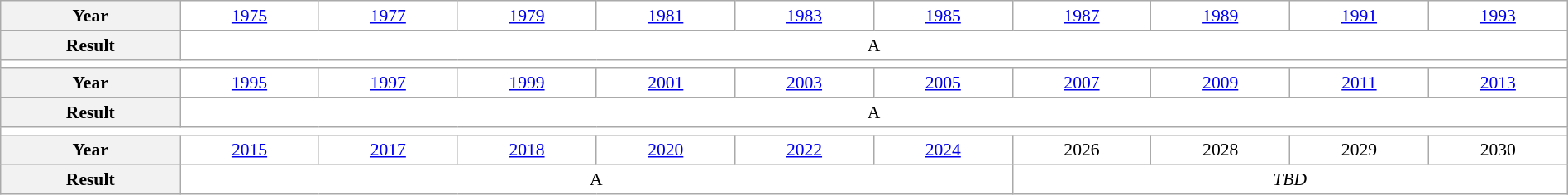<table class="wikitable" style="text-align:center; font-size:90%; background:white;" width="100%">
<tr>
<th>Year</th>
<td><a href='#'>1975</a></td>
<td><a href='#'>1977</a></td>
<td><a href='#'>1979</a></td>
<td><a href='#'>1981</a></td>
<td><a href='#'>1983</a></td>
<td><a href='#'>1985</a></td>
<td><a href='#'>1987</a></td>
<td><a href='#'>1989</a></td>
<td><a href='#'>1991</a></td>
<td><a href='#'>1993</a></td>
</tr>
<tr>
<th>Result</th>
<td colspan="10">A</td>
</tr>
<tr>
<td colspan="11"></td>
</tr>
<tr>
<th>Year</th>
<td><a href='#'>1995</a></td>
<td><a href='#'>1997</a></td>
<td><a href='#'>1999</a></td>
<td><a href='#'>2001</a></td>
<td><a href='#'>2003</a></td>
<td><a href='#'>2005</a></td>
<td><a href='#'>2007</a></td>
<td><a href='#'>2009</a></td>
<td><a href='#'>2011</a></td>
<td><a href='#'>2013</a></td>
</tr>
<tr>
<th>Result</th>
<td colspan="10">A</td>
</tr>
<tr>
<td colspan="11"></td>
</tr>
<tr>
<th>Year</th>
<td><a href='#'>2015</a></td>
<td><a href='#'>2017</a></td>
<td><a href='#'>2018</a></td>
<td><a href='#'>2020</a></td>
<td><a href='#'>2022</a></td>
<td><a href='#'>2024</a></td>
<td>2026</td>
<td>2028</td>
<td>2029</td>
<td>2030</td>
</tr>
<tr>
<th>Result</th>
<td colspan="6">A</td>
<td colspan="4"><em>TBD</em></td>
</tr>
</table>
